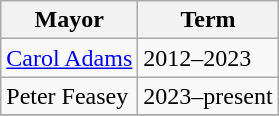<table class="wikitable">
<tr>
<th>Mayor</th>
<th>Term</th>
</tr>
<tr>
<td><a href='#'>Carol Adams</a></td>
<td>2012–2023</td>
</tr>
<tr>
<td>Peter Feasey</td>
<td>2023–present</td>
</tr>
<tr>
</tr>
</table>
